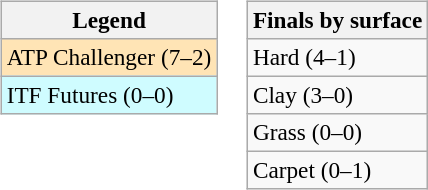<table>
<tr valign=top>
<td><br><table class=wikitable style=font-size:97%>
<tr>
<th>Legend</th>
</tr>
<tr bgcolor=moccasin>
<td>ATP Challenger (7–2)</td>
</tr>
<tr bgcolor=cffcff>
<td>ITF Futures (0–0)</td>
</tr>
</table>
</td>
<td><br><table class=wikitable style=font-size:97%>
<tr>
<th>Finals by surface</th>
</tr>
<tr>
<td>Hard (4–1)</td>
</tr>
<tr>
<td>Clay (3–0)</td>
</tr>
<tr>
<td>Grass (0–0)</td>
</tr>
<tr>
<td>Carpet (0–1)</td>
</tr>
</table>
</td>
</tr>
</table>
